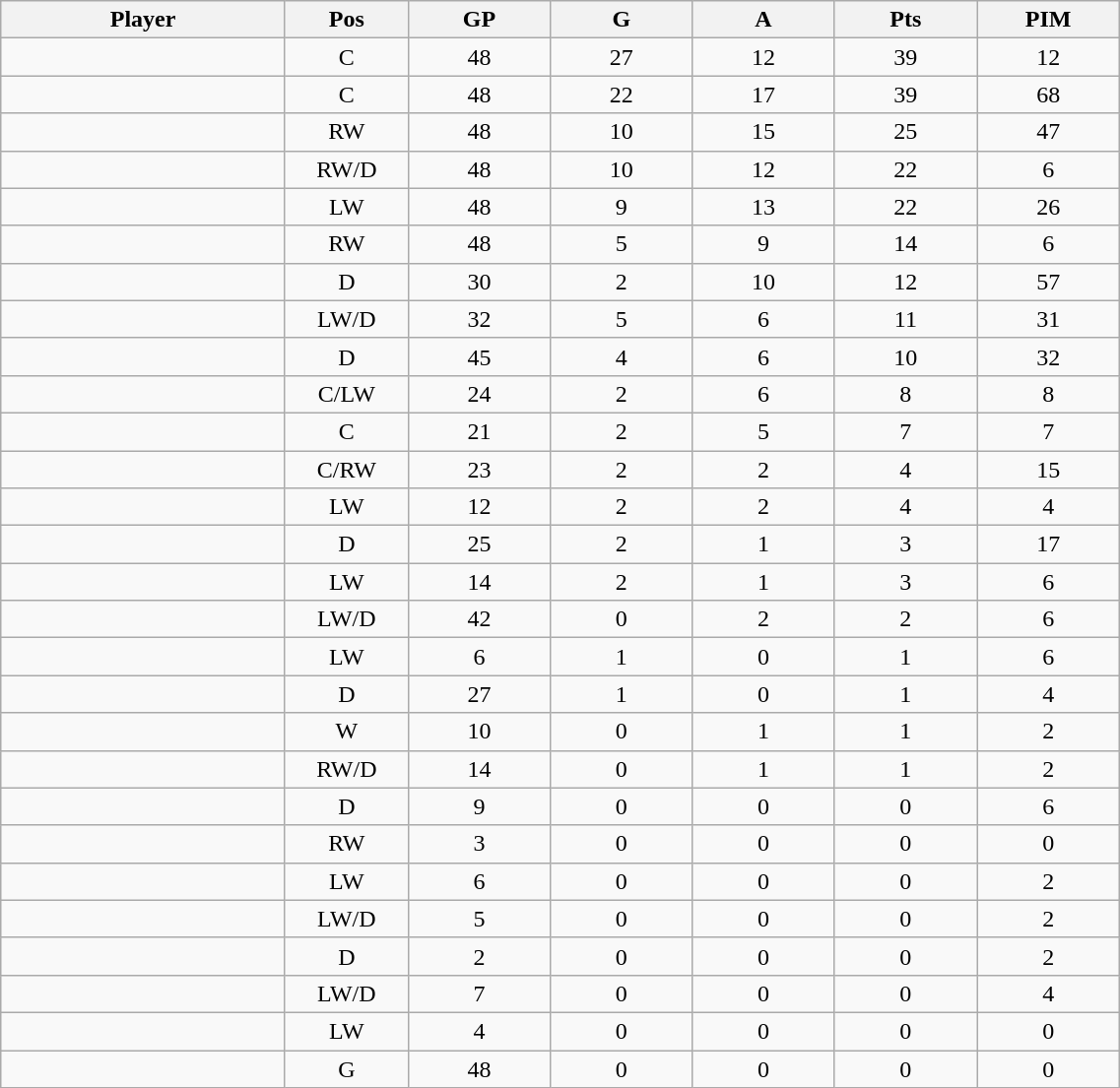<table class="wikitable sortable" width="60%">
<tr ALIGN="center">
<th bgcolor="#DDDDFF" width="10%">Player</th>
<th bgcolor="#DDDDFF" width="3%" title="Position">Pos</th>
<th bgcolor="#DDDDFF" width="5%" title="Games played">GP</th>
<th bgcolor="#DDDDFF" width="5%" title="Goals">G</th>
<th bgcolor="#DDDDFF" width="5%" title="Assists">A</th>
<th bgcolor="#DDDDFF" width="5%" title="Points">Pts</th>
<th bgcolor="#DDDDFF" width="5%" title="Penalties in Minutes">PIM</th>
</tr>
<tr align="center">
<td align="right"></td>
<td>C</td>
<td>48</td>
<td>27</td>
<td>12</td>
<td>39</td>
<td>12</td>
</tr>
<tr align="center">
<td align="right"></td>
<td>C</td>
<td>48</td>
<td>22</td>
<td>17</td>
<td>39</td>
<td>68</td>
</tr>
<tr align="center">
<td align="right"></td>
<td>RW</td>
<td>48</td>
<td>10</td>
<td>15</td>
<td>25</td>
<td>47</td>
</tr>
<tr align="center">
<td align="right"></td>
<td>RW/D</td>
<td>48</td>
<td>10</td>
<td>12</td>
<td>22</td>
<td>6</td>
</tr>
<tr align="center">
<td align="right"></td>
<td>LW</td>
<td>48</td>
<td>9</td>
<td>13</td>
<td>22</td>
<td>26</td>
</tr>
<tr align="center">
<td align="right"></td>
<td>RW</td>
<td>48</td>
<td>5</td>
<td>9</td>
<td>14</td>
<td>6</td>
</tr>
<tr align="center">
<td align="right"></td>
<td>D</td>
<td>30</td>
<td>2</td>
<td>10</td>
<td>12</td>
<td>57</td>
</tr>
<tr align="center">
<td align="right"></td>
<td>LW/D</td>
<td>32</td>
<td>5</td>
<td>6</td>
<td>11</td>
<td>31</td>
</tr>
<tr align="center">
<td align="right"></td>
<td>D</td>
<td>45</td>
<td>4</td>
<td>6</td>
<td>10</td>
<td>32</td>
</tr>
<tr align="center">
<td align="right"></td>
<td>C/LW</td>
<td>24</td>
<td>2</td>
<td>6</td>
<td>8</td>
<td>8</td>
</tr>
<tr align="center">
<td align="right"></td>
<td>C</td>
<td>21</td>
<td>2</td>
<td>5</td>
<td>7</td>
<td>7</td>
</tr>
<tr align="center">
<td align="right"></td>
<td>C/RW</td>
<td>23</td>
<td>2</td>
<td>2</td>
<td>4</td>
<td>15</td>
</tr>
<tr align="center">
<td align="right"></td>
<td>LW</td>
<td>12</td>
<td>2</td>
<td>2</td>
<td>4</td>
<td>4</td>
</tr>
<tr align="center">
<td align="right"></td>
<td>D</td>
<td>25</td>
<td>2</td>
<td>1</td>
<td>3</td>
<td>17</td>
</tr>
<tr align="center">
<td align="right"></td>
<td>LW</td>
<td>14</td>
<td>2</td>
<td>1</td>
<td>3</td>
<td>6</td>
</tr>
<tr align="center">
<td align="right"></td>
<td>LW/D</td>
<td>42</td>
<td>0</td>
<td>2</td>
<td>2</td>
<td>6</td>
</tr>
<tr align="center">
<td align="right"></td>
<td>LW</td>
<td>6</td>
<td>1</td>
<td>0</td>
<td>1</td>
<td>6</td>
</tr>
<tr align="center">
<td align="right"></td>
<td>D</td>
<td>27</td>
<td>1</td>
<td>0</td>
<td>1</td>
<td>4</td>
</tr>
<tr align="center">
<td align="right"></td>
<td>W</td>
<td>10</td>
<td>0</td>
<td>1</td>
<td>1</td>
<td>2</td>
</tr>
<tr align="center">
<td align="right"></td>
<td>RW/D</td>
<td>14</td>
<td>0</td>
<td>1</td>
<td>1</td>
<td>2</td>
</tr>
<tr align="center">
<td align="right"></td>
<td>D</td>
<td>9</td>
<td>0</td>
<td>0</td>
<td>0</td>
<td>6</td>
</tr>
<tr align="center">
<td align="right"></td>
<td>RW</td>
<td>3</td>
<td>0</td>
<td>0</td>
<td>0</td>
<td>0</td>
</tr>
<tr align="center">
<td align="right"></td>
<td>LW</td>
<td>6</td>
<td>0</td>
<td>0</td>
<td>0</td>
<td>2</td>
</tr>
<tr align="center">
<td align="right"></td>
<td>LW/D</td>
<td>5</td>
<td>0</td>
<td>0</td>
<td>0</td>
<td>2</td>
</tr>
<tr align="center">
<td align="right"></td>
<td>D</td>
<td>2</td>
<td>0</td>
<td>0</td>
<td>0</td>
<td>2</td>
</tr>
<tr align="center">
<td align="right"></td>
<td>LW/D</td>
<td>7</td>
<td>0</td>
<td>0</td>
<td>0</td>
<td>4</td>
</tr>
<tr align="center">
<td align="right"></td>
<td>LW</td>
<td>4</td>
<td>0</td>
<td>0</td>
<td>0</td>
<td>0</td>
</tr>
<tr align="center">
<td align="right"></td>
<td>G</td>
<td>48</td>
<td>0</td>
<td>0</td>
<td>0</td>
<td>0</td>
</tr>
</table>
